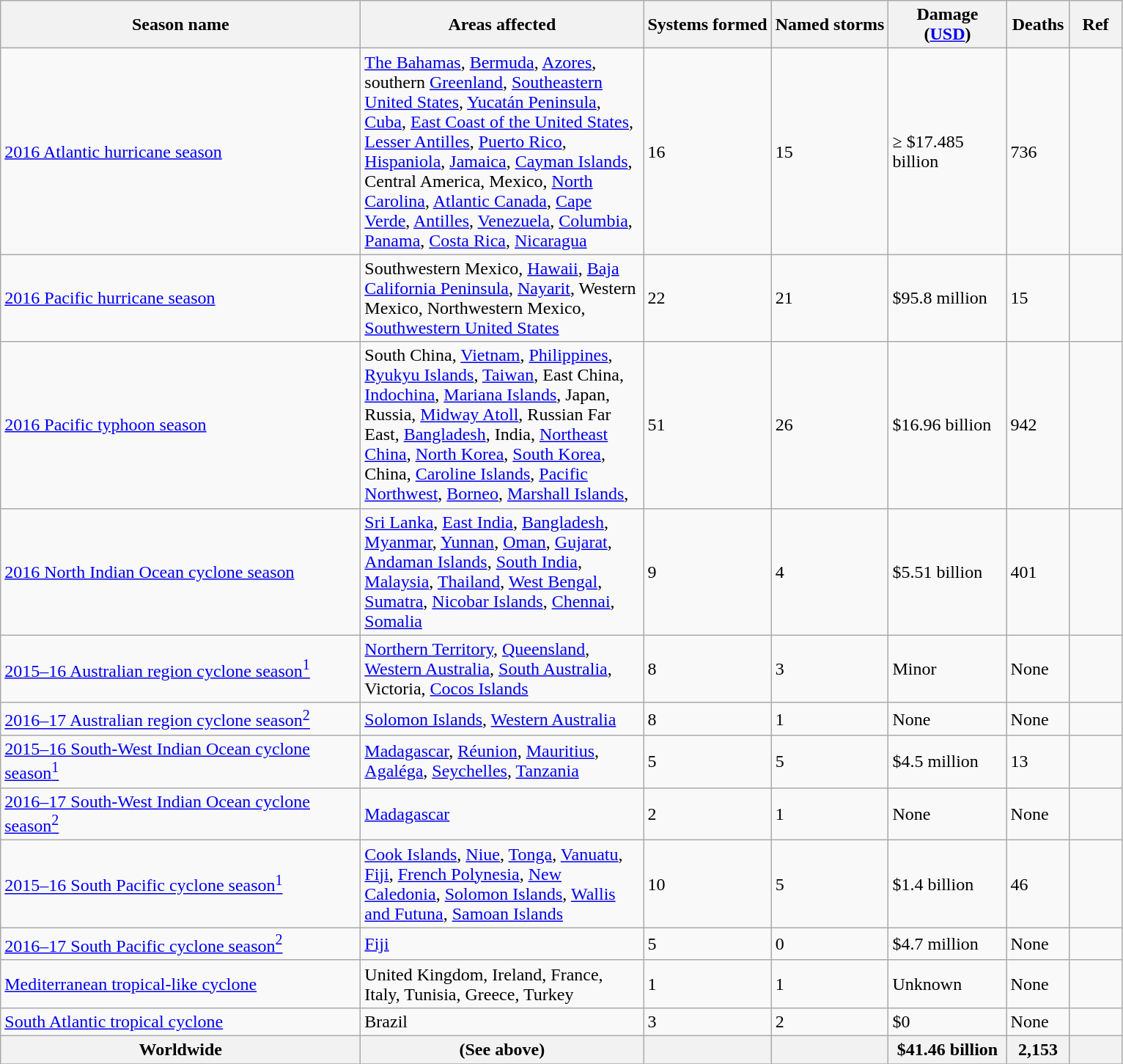<table class="wikitable sortable">
<tr>
<th width="320"><strong>Season name</strong></th>
<th width="250"><strong>Areas affected</strong></th>
<th><strong>Systems formed</strong></th>
<th><strong>Named storms</strong></th>
<th width="100"><strong>Damage (<a href='#'>USD</a>)</strong></th>
<th width="50"><strong>Deaths</strong></th>
<th width="40"><strong>Ref</strong></th>
</tr>
<tr>
<td><a href='#'>2016 Atlantic hurricane season</a></td>
<td><a href='#'>The Bahamas</a>, <a href='#'>Bermuda</a>, <a href='#'>Azores</a>, southern <a href='#'>Greenland</a>, <a href='#'>Southeastern United States</a>, <a href='#'>Yucatán Peninsula</a>, <a href='#'>Cuba</a>, <a href='#'>East Coast of the United States</a>, <a href='#'>Lesser Antilles</a>, <a href='#'>Puerto Rico</a>, <a href='#'>Hispaniola</a>, <a href='#'>Jamaica</a>, <a href='#'>Cayman Islands</a>, Central America, Mexico, <a href='#'>North Carolina</a>, <a href='#'>Atlantic Canada</a>, <a href='#'>Cape Verde</a>, <a href='#'>Antilles</a>, <a href='#'>Venezuela</a>, <a href='#'>Columbia</a>, <a href='#'>Panama</a>, <a href='#'>Costa Rica</a>, <a href='#'>Nicaragua</a></td>
<td>16</td>
<td>15</td>
<td>≥ $17.485 billion</td>
<td>736</td>
<td></td>
</tr>
<tr>
<td><a href='#'>2016 Pacific hurricane season</a></td>
<td>Southwestern Mexico, <a href='#'>Hawaii</a>, <a href='#'>Baja California Peninsula</a>, <a href='#'>Nayarit</a>, Western Mexico, Northwestern Mexico, <a href='#'>Southwestern United States</a></td>
<td>22</td>
<td>21</td>
<td>$95.8 million</td>
<td>15</td>
<td></td>
</tr>
<tr>
<td><a href='#'>2016 Pacific typhoon season</a></td>
<td>South China, <a href='#'>Vietnam</a>, <a href='#'>Philippines</a>, <a href='#'>Ryukyu Islands</a>, <a href='#'>Taiwan</a>, East China, <a href='#'>Indochina</a>, <a href='#'>Mariana Islands</a>, Japan, Russia, <a href='#'>Midway Atoll</a>, Russian Far East, <a href='#'>Bangladesh</a>, India, <a href='#'>Northeast China</a>, <a href='#'>North Korea</a>, <a href='#'>South Korea</a>, China, <a href='#'>Caroline Islands</a>, <a href='#'>Pacific Northwest</a>, <a href='#'>Borneo</a>, <a href='#'>Marshall Islands</a>,</td>
<td>51</td>
<td>26</td>
<td>$16.96 billion </td>
<td>942</td>
<td></td>
</tr>
<tr>
<td><a href='#'>2016 North Indian Ocean cyclone season</a></td>
<td><a href='#'>Sri Lanka</a>, <a href='#'>East India</a>, <a href='#'>Bangladesh</a>, <a href='#'>Myanmar</a>, <a href='#'>Yunnan</a>, <a href='#'>Oman</a>, <a href='#'>Gujarat</a>, <a href='#'>Andaman Islands</a>, <a href='#'>South India</a>, <a href='#'>Malaysia</a>, <a href='#'>Thailand</a>, <a href='#'>West Bengal</a>, <a href='#'>Sumatra</a>, <a href='#'>Nicobar Islands</a>, <a href='#'>Chennai</a>, <a href='#'>Somalia</a></td>
<td>9</td>
<td>4</td>
<td>$5.51 billion</td>
<td>401</td>
<td></td>
</tr>
<tr>
<td><a href='#'>2015–16 Australian region cyclone season</a><a href='#'><sup>1</sup></a></td>
<td><a href='#'>Northern Territory</a>, <a href='#'>Queensland</a>, <a href='#'>Western Australia</a>, <a href='#'>South Australia</a>, Victoria, <a href='#'>Cocos Islands</a></td>
<td>8</td>
<td>3</td>
<td>Minor</td>
<td>None</td>
<td></td>
</tr>
<tr>
<td><a href='#'>2016–17 Australian region cyclone season</a><a href='#'><sup>2</sup></a></td>
<td><a href='#'>Solomon Islands</a>, <a href='#'>Western Australia</a></td>
<td>8</td>
<td>1</td>
<td>None</td>
<td>None</td>
<td></td>
</tr>
<tr>
<td><a href='#'>2015–16 South-West Indian Ocean cyclone season</a><a href='#'><sup>1</sup></a></td>
<td><a href='#'>Madagascar</a>, <a href='#'>Réunion</a>, <a href='#'>Mauritius</a>, <a href='#'>Agaléga</a>, <a href='#'>Seychelles</a>, <a href='#'>Tanzania</a></td>
<td>5</td>
<td>5</td>
<td>$4.5 million</td>
<td>13</td>
<td></td>
</tr>
<tr>
<td><a href='#'>2016–17 South-West Indian Ocean cyclone season</a><a href='#'><sup>2</sup></a></td>
<td><a href='#'>Madagascar</a></td>
<td>2</td>
<td>1</td>
<td>None</td>
<td>None</td>
<td></td>
</tr>
<tr>
<td><a href='#'>2015–16 South Pacific cyclone season</a><a href='#'><sup>1</sup></a></td>
<td><a href='#'>Cook Islands</a>, <a href='#'>Niue</a>, <a href='#'>Tonga</a>, <a href='#'>Vanuatu</a>, <a href='#'>Fiji</a>, <a href='#'>French Polynesia</a>, <a href='#'>New Caledonia</a>, <a href='#'>Solomon Islands</a>, <a href='#'>Wallis and Futuna</a>, <a href='#'>Samoan Islands</a></td>
<td>10</td>
<td>5</td>
<td>$1.4 billion</td>
<td>46</td>
<td></td>
</tr>
<tr>
<td><a href='#'>2016–17 South Pacific cyclone season</a><a href='#'><sup>2</sup></a></td>
<td><a href='#'>Fiji</a></td>
<td>5</td>
<td>0</td>
<td>$4.7 million</td>
<td>None</td>
<td></td>
</tr>
<tr>
<td><a href='#'>Mediterranean tropical-like cyclone</a></td>
<td>United Kingdom, Ireland, France, Italy, Tunisia, Greece, Turkey</td>
<td>1</td>
<td>1</td>
<td>Unknown</td>
<td>None</td>
<td></td>
</tr>
<tr>
<td><a href='#'>South Atlantic tropical cyclone</a></td>
<td>Brazil</td>
<td>3</td>
<td>2</td>
<td>$0</td>
<td>None</td>
<td></td>
</tr>
<tr>
<th><strong>Worldwide</strong></th>
<th><strong>(See above)</strong></th>
<th><strong></strong></th>
<th><strong></strong></th>
<th><strong>$41.46 billion</strong></th>
<th><strong>2,153</strong></th>
<th></th>
</tr>
<tr>
</tr>
</table>
